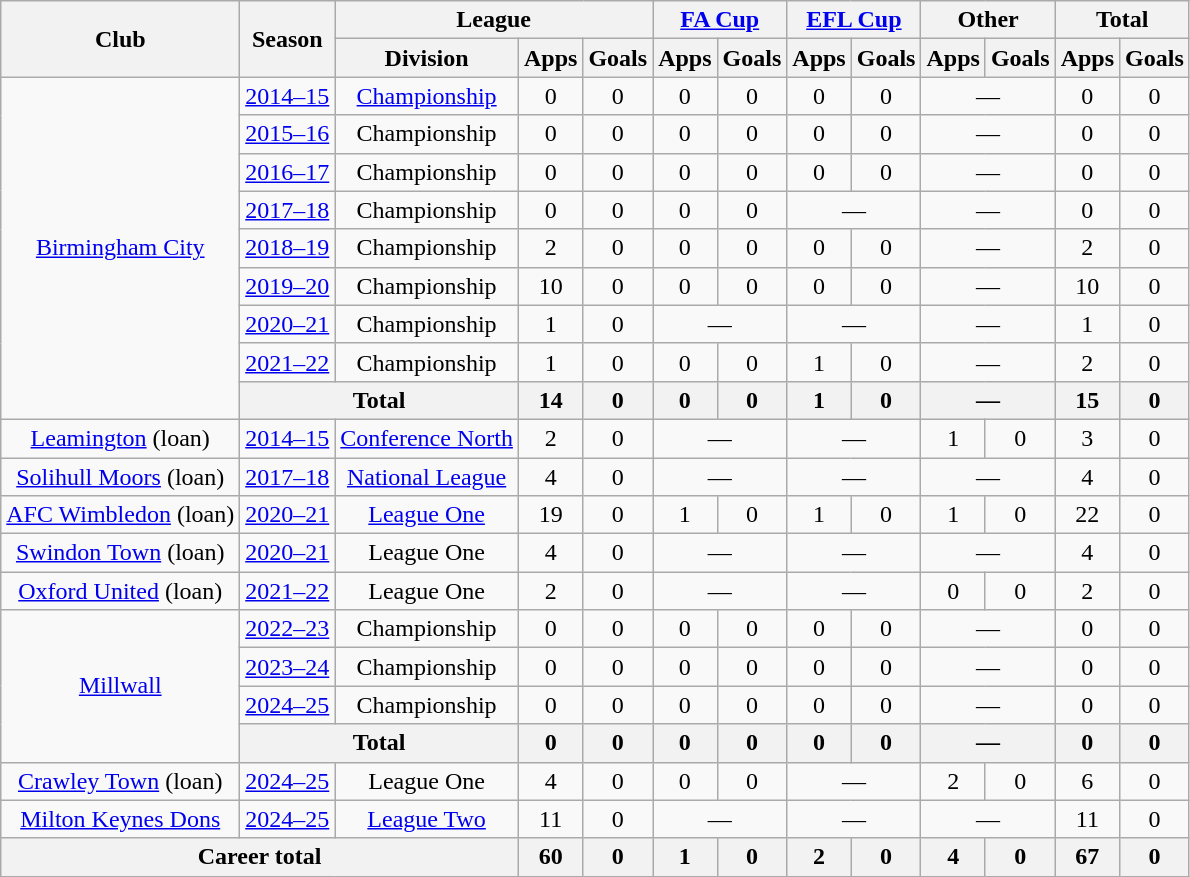<table class="wikitable" style="text-align:center">
<tr>
<th rowspan=2>Club</th>
<th rowspan=2>Season</th>
<th colspan=3>League</th>
<th colspan=2><a href='#'>FA Cup</a></th>
<th colspan=2><a href='#'>EFL Cup</a></th>
<th colspan=2>Other</th>
<th colspan=2>Total</th>
</tr>
<tr>
<th>Division</th>
<th>Apps</th>
<th>Goals</th>
<th>Apps</th>
<th>Goals</th>
<th>Apps</th>
<th>Goals</th>
<th>Apps</th>
<th>Goals</th>
<th>Apps</th>
<th>Goals</th>
</tr>
<tr>
<td rowspan=9><a href='#'>Birmingham City</a></td>
<td><a href='#'>2014–15</a></td>
<td><a href='#'>Championship</a></td>
<td>0</td>
<td>0</td>
<td>0</td>
<td>0</td>
<td>0</td>
<td>0</td>
<td colspan=2>—</td>
<td>0</td>
<td>0</td>
</tr>
<tr>
<td><a href='#'>2015–16</a></td>
<td>Championship</td>
<td>0</td>
<td>0</td>
<td>0</td>
<td>0</td>
<td>0</td>
<td>0</td>
<td colspan=2>—</td>
<td>0</td>
<td>0</td>
</tr>
<tr>
<td><a href='#'>2016–17</a></td>
<td>Championship</td>
<td>0</td>
<td>0</td>
<td>0</td>
<td>0</td>
<td>0</td>
<td>0</td>
<td colspan=2>—</td>
<td>0</td>
<td>0</td>
</tr>
<tr>
<td><a href='#'>2017–18</a></td>
<td>Championship</td>
<td>0</td>
<td>0</td>
<td>0</td>
<td>0</td>
<td colspan=2>—</td>
<td colspan=2>—</td>
<td>0</td>
<td>0</td>
</tr>
<tr>
<td><a href='#'>2018–19</a></td>
<td>Championship</td>
<td>2</td>
<td>0</td>
<td>0</td>
<td>0</td>
<td>0</td>
<td>0</td>
<td colspan=2>—</td>
<td>2</td>
<td>0</td>
</tr>
<tr>
<td><a href='#'>2019–20</a></td>
<td>Championship</td>
<td>10</td>
<td>0</td>
<td>0</td>
<td>0</td>
<td>0</td>
<td>0</td>
<td colspan=2>—</td>
<td>10</td>
<td>0</td>
</tr>
<tr>
<td><a href='#'>2020–21</a></td>
<td>Championship</td>
<td>1</td>
<td>0</td>
<td colspan=2>—</td>
<td colspan=2>—</td>
<td colspan=2>—</td>
<td>1</td>
<td>0</td>
</tr>
<tr>
<td><a href='#'>2021–22</a></td>
<td>Championship</td>
<td>1</td>
<td>0</td>
<td>0</td>
<td>0</td>
<td>1</td>
<td>0</td>
<td colspan="2">—</td>
<td>2</td>
<td>0</td>
</tr>
<tr>
<th colspan=2>Total</th>
<th>14</th>
<th>0</th>
<th>0</th>
<th>0</th>
<th>1</th>
<th>0</th>
<th colspan=2>—</th>
<th>15</th>
<th>0</th>
</tr>
<tr>
<td><a href='#'>Leamington</a> (loan)</td>
<td><a href='#'>2014–15</a></td>
<td><a href='#'>Conference North</a></td>
<td>2</td>
<td>0</td>
<td colspan=2>—</td>
<td colspan=2>—</td>
<td>1</td>
<td>0</td>
<td>3</td>
<td>0</td>
</tr>
<tr>
<td><a href='#'>Solihull Moors</a> (loan)</td>
<td><a href='#'>2017–18</a></td>
<td><a href='#'>National League</a></td>
<td>4</td>
<td>0</td>
<td colspan=2>—</td>
<td colspan=2>—</td>
<td colspan=2>—</td>
<td>4</td>
<td>0</td>
</tr>
<tr>
<td><a href='#'>AFC Wimbledon</a> (loan)</td>
<td><a href='#'>2020–21</a></td>
<td><a href='#'>League One</a></td>
<td>19</td>
<td>0</td>
<td>1</td>
<td>0</td>
<td>1</td>
<td>0</td>
<td>1</td>
<td>0</td>
<td>22</td>
<td>0</td>
</tr>
<tr>
<td><a href='#'>Swindon Town</a> (loan)</td>
<td><a href='#'>2020–21</a></td>
<td>League One</td>
<td>4</td>
<td>0</td>
<td colspan=2>—</td>
<td colspan=2>—</td>
<td colspan=2>—</td>
<td>4</td>
<td>0</td>
</tr>
<tr>
<td><a href='#'>Oxford United</a> (loan)</td>
<td><a href='#'>2021–22</a></td>
<td>League One</td>
<td>2</td>
<td>0</td>
<td colspan=2>—</td>
<td colspan=2>—</td>
<td>0</td>
<td>0</td>
<td>2</td>
<td>0</td>
</tr>
<tr>
<td rowspan="4"><a href='#'>Millwall</a></td>
<td><a href='#'>2022–23</a></td>
<td>Championship</td>
<td>0</td>
<td>0</td>
<td>0</td>
<td>0</td>
<td>0</td>
<td>0</td>
<td colspan=2>—</td>
<td>0</td>
<td>0</td>
</tr>
<tr>
<td><a href='#'>2023–24</a></td>
<td>Championship</td>
<td>0</td>
<td>0</td>
<td>0</td>
<td>0</td>
<td>0</td>
<td>0</td>
<td colspan=2>—</td>
<td>0</td>
<td>0</td>
</tr>
<tr>
<td><a href='#'>2024–25</a></td>
<td>Championship</td>
<td>0</td>
<td>0</td>
<td>0</td>
<td>0</td>
<td>0</td>
<td>0</td>
<td colspan=2>—</td>
<td>0</td>
<td>0</td>
</tr>
<tr>
<th colspan=2>Total</th>
<th>0</th>
<th>0</th>
<th>0</th>
<th>0</th>
<th>0</th>
<th>0</th>
<th colspan=2>—</th>
<th>0</th>
<th>0</th>
</tr>
<tr>
<td><a href='#'>Crawley Town</a> (loan)</td>
<td><a href='#'>2024–25</a></td>
<td>League One</td>
<td>4</td>
<td>0</td>
<td>0</td>
<td>0</td>
<td colspan=2>—</td>
<td>2</td>
<td>0</td>
<td>6</td>
<td>0</td>
</tr>
<tr>
<td><a href='#'>Milton Keynes Dons</a></td>
<td><a href='#'>2024–25</a></td>
<td><a href='#'>League Two</a></td>
<td>11</td>
<td>0</td>
<td colspan=2>—</td>
<td colspan=2>—</td>
<td colspan=2>—</td>
<td>11</td>
<td>0</td>
</tr>
<tr>
<th colspan=3>Career total</th>
<th>60</th>
<th>0</th>
<th>1</th>
<th>0</th>
<th>2</th>
<th>0</th>
<th>4</th>
<th>0</th>
<th>67</th>
<th>0</th>
</tr>
</table>
